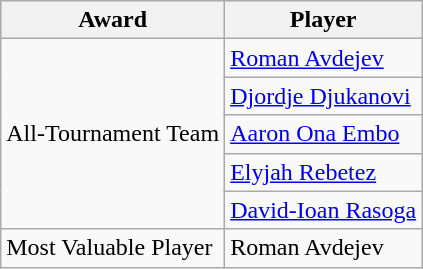<table class="wikitable">
<tr>
<th>Award</th>
<th>Player</th>
</tr>
<tr>
<td rowspan=5>All-Tournament Team</td>
<td> <a href='#'>Roman Avdejev</a></td>
</tr>
<tr>
<td> <a href='#'>Djordje Djukanovi</a></td>
</tr>
<tr>
<td> <a href='#'>Aaron Ona Embo</a></td>
</tr>
<tr>
<td> <a href='#'>Elyjah Rebetez</a></td>
</tr>
<tr>
<td> <a href='#'>David-Ioan Rasoga</a></td>
</tr>
<tr>
<td>Most Valuable Player</td>
<td> Roman Avdejev</td>
</tr>
</table>
